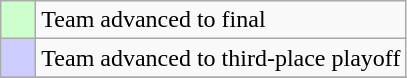<table class="wikitable">
<tr>
<td style="background:#cfc;">    </td>
<td>Team advanced to final</td>
</tr>
<tr>
<td style="background:#ccf;">    </td>
<td>Team advanced to third-place playoff</td>
</tr>
<tr>
</tr>
</table>
